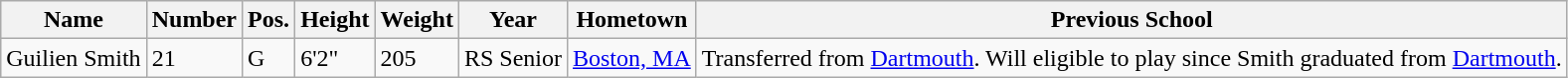<table class="wikitable sortable" border="1">
<tr>
<th>Name</th>
<th>Number</th>
<th>Pos.</th>
<th>Height</th>
<th>Weight</th>
<th>Year</th>
<th>Hometown</th>
<th class="unsortable">Previous School</th>
</tr>
<tr>
<td>Guilien Smith</td>
<td>21</td>
<td>G</td>
<td>6'2"</td>
<td>205</td>
<td>RS Senior</td>
<td><a href='#'>Boston, MA</a></td>
<td>Transferred from <a href='#'>Dartmouth</a>. Will eligible to play since Smith graduated from <a href='#'>Dartmouth</a>.</td>
</tr>
</table>
